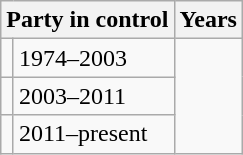<table class="wikitable">
<tr>
<th colspan=2>Party in control</th>
<th>Years</th>
</tr>
<tr>
<td></td>
<td>1974–2003</td>
</tr>
<tr>
<td></td>
<td>2003–2011</td>
</tr>
<tr>
<td></td>
<td>2011–present</td>
</tr>
</table>
